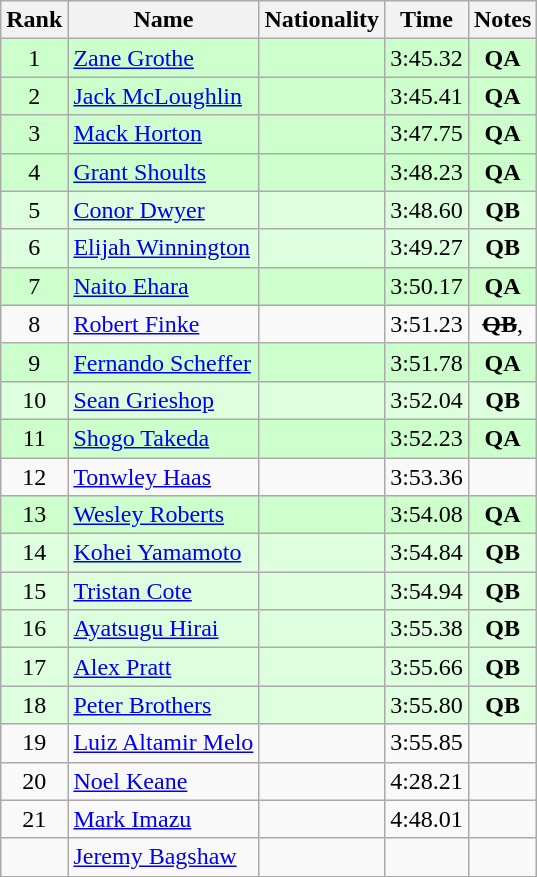<table class="wikitable sortable" style="text-align:center">
<tr>
<th>Rank</th>
<th>Name</th>
<th>Nationality</th>
<th>Time</th>
<th>Notes</th>
</tr>
<tr bgcolor=ccffcc>
<td>1</td>
<td align=left><a href='#'>Zane Grothe</a></td>
<td align=left></td>
<td>3:45.32</td>
<td><strong>QA</strong></td>
</tr>
<tr bgcolor=ccffcc>
<td>2</td>
<td align=left><a href='#'>Jack McLoughlin</a></td>
<td align=left></td>
<td>3:45.41</td>
<td><strong>QA</strong></td>
</tr>
<tr bgcolor=ccffcc>
<td>3</td>
<td align=left><a href='#'>Mack Horton</a></td>
<td align=left></td>
<td>3:47.75</td>
<td><strong>QA</strong></td>
</tr>
<tr bgcolor=ccffcc>
<td>4</td>
<td align=left><a href='#'>Grant Shoults</a></td>
<td align=left></td>
<td>3:48.23</td>
<td><strong>QA</strong></td>
</tr>
<tr bgcolor=ddffdd>
<td>5</td>
<td align=left><a href='#'>Conor Dwyer</a></td>
<td align=left></td>
<td>3:48.60</td>
<td><strong>QB</strong></td>
</tr>
<tr bgcolor=ddffdd>
<td>6</td>
<td align=left><a href='#'>Elijah Winnington</a></td>
<td align=left></td>
<td>3:49.27</td>
<td><strong>QB</strong></td>
</tr>
<tr bgcolor=ccffcc>
<td>7</td>
<td align=left><a href='#'>Naito Ehara</a></td>
<td align=left></td>
<td>3:50.17</td>
<td><strong>QA</strong></td>
</tr>
<tr>
<td>8</td>
<td align=left><a href='#'>Robert Finke</a></td>
<td align=left></td>
<td>3:51.23</td>
<td><s><strong>QB</strong></s>, </td>
</tr>
<tr bgcolor=ccffcc>
<td>9</td>
<td align=left><a href='#'>Fernando Scheffer</a></td>
<td align=left></td>
<td>3:51.78</td>
<td><strong>QA</strong></td>
</tr>
<tr bgcolor=ddffdd>
<td>10</td>
<td align=left><a href='#'>Sean Grieshop</a></td>
<td align=left></td>
<td>3:52.04</td>
<td><strong>QB</strong></td>
</tr>
<tr bgcolor=ccffcc>
<td>11</td>
<td align=left><a href='#'>Shogo Takeda</a></td>
<td align=left></td>
<td>3:52.23</td>
<td><strong>QA</strong></td>
</tr>
<tr>
<td>12</td>
<td align=left><a href='#'>Tonwley Haas</a></td>
<td align=left></td>
<td>3:53.36</td>
<td></td>
</tr>
<tr bgcolor=ccffcc>
<td>13</td>
<td align=left><a href='#'>Wesley Roberts</a></td>
<td align=left></td>
<td>3:54.08</td>
<td><strong>QA</strong></td>
</tr>
<tr bgcolor=ddffdd>
<td>14</td>
<td align=left><a href='#'>Kohei Yamamoto</a></td>
<td align=left></td>
<td>3:54.84</td>
<td><strong>QB</strong></td>
</tr>
<tr bgcolor=ddffdd>
<td>15</td>
<td align=left><a href='#'>Tristan Cote</a></td>
<td align=left></td>
<td>3:54.94</td>
<td><strong>QB</strong></td>
</tr>
<tr bgcolor=ddffdd>
<td>16</td>
<td align=left><a href='#'>Ayatsugu Hirai</a></td>
<td align=left></td>
<td>3:55.38</td>
<td><strong>QB</strong></td>
</tr>
<tr bgcolor=ddffdd>
<td>17</td>
<td align=left><a href='#'>Alex Pratt</a></td>
<td align=left></td>
<td>3:55.66</td>
<td><strong>QB</strong></td>
</tr>
<tr bgcolor=ddffdd>
<td>18</td>
<td align=left><a href='#'>Peter Brothers</a></td>
<td align=left></td>
<td>3:55.80</td>
<td><strong>QB</strong></td>
</tr>
<tr>
<td>19</td>
<td align=left><a href='#'>Luiz Altamir Melo</a></td>
<td align=left></td>
<td>3:55.85</td>
<td></td>
</tr>
<tr>
<td>20</td>
<td align=left><a href='#'>Noel Keane</a></td>
<td align=left></td>
<td>4:28.21</td>
<td></td>
</tr>
<tr>
<td>21</td>
<td align=left><a href='#'>Mark Imazu</a></td>
<td align=left></td>
<td>4:48.01</td>
<td></td>
</tr>
<tr>
<td></td>
<td align=left><a href='#'>Jeremy Bagshaw</a></td>
<td align=left></td>
<td></td>
<td></td>
</tr>
</table>
